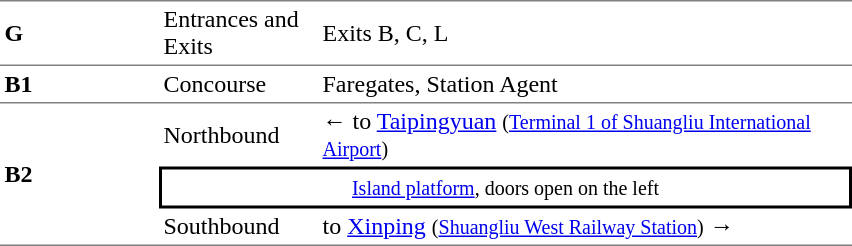<table cellspacing=0 cellpadding=3>
<tr>
<td style="border-top:solid 1px gray;border-bottom:solid 1px gray;" width=100><strong>G</strong></td>
<td style="border-top:solid 1px gray;border-bottom:solid 1px gray;" width=100>Entrances and Exits</td>
<td style="border-top:solid 1px gray;border-bottom:solid 1px gray;" width=350>Exits B, C, L</td>
</tr>
<tr>
<td style="border-top:solid 0px gray;border-bottom:solid 1px gray;" width=100><strong>B1</strong></td>
<td style="border-top:solid 0px gray;border-bottom:solid 1px gray;" width=100>Concourse</td>
<td style="border-top:solid 0px gray;border-bottom:solid 1px gray;" width=350>Faregates, Station Agent</td>
</tr>
<tr>
<td style="border-bottom:solid 1px gray;" rowspan=3><strong>B2</strong></td>
<td>Northbound</td>
<td>←  to <a href='#'>Taipingyuan</a> <small>(<a href='#'>Terminal 1 of Shuangliu International Airport</a>)</small></td>
</tr>
<tr>
<td style="border-right:solid 2px black;border-left:solid 2px black;border-top:solid 2px black;border-bottom:solid 2px black;text-align:center;" colspan=2><small><a href='#'>Island platform</a>, doors open on the left</small></td>
</tr>
<tr>
<td style="border-bottom:solid 1px gray;">Southbound</td>
<td style="border-bottom:solid 1px gray;">  to <a href='#'>Xinping</a> <small>(<a href='#'>Shuangliu West Railway Station</a>)</small> →</td>
</tr>
</table>
